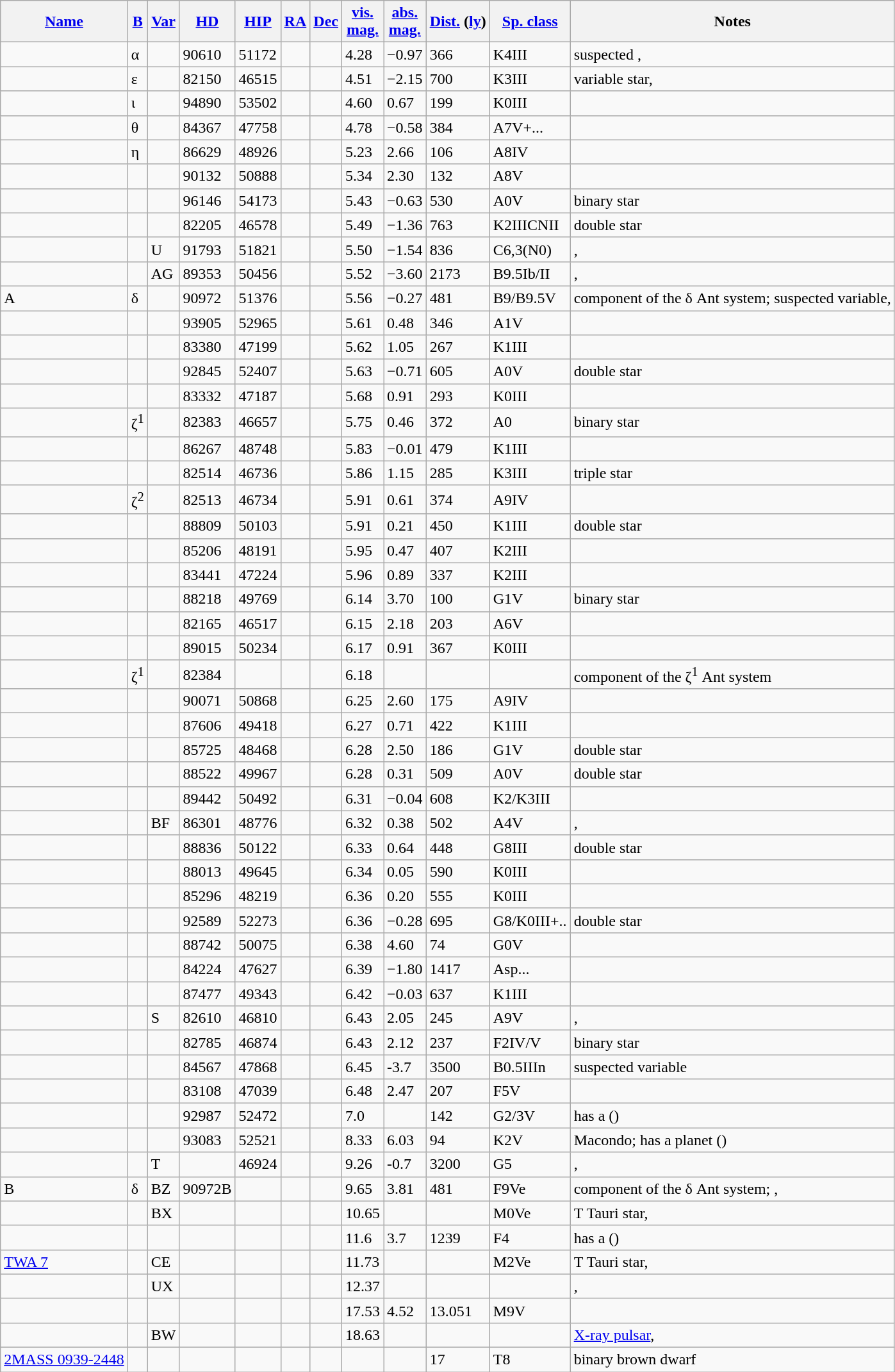<table class="wikitable sortable sticky-header">
<tr>
<th><a href='#'>Name</a></th>
<th><a href='#'>B</a></th>
<th><a href='#'>Var</a></th>
<th><a href='#'>HD</a></th>
<th><a href='#'>HIP</a></th>
<th><a href='#'>RA</a></th>
<th><a href='#'>Dec</a></th>
<th><a href='#'>vis.<br>mag.</a></th>
<th><a href='#'>abs.<br>mag.</a></th>
<th><a href='#'>Dist.</a> (<a href='#'>ly</a>)</th>
<th><a href='#'>Sp. class</a></th>
<th>Notes</th>
</tr>
<tr>
<td></td>
<td>α</td>
<td></td>
<td>90610</td>
<td>51172</td>
<td></td>
<td></td>
<td>4.28</td>
<td>−0.97</td>
<td>366</td>
<td>K4III</td>
<td style="text-align:left;">suspected , </td>
</tr>
<tr>
<td></td>
<td>ε</td>
<td></td>
<td>82150</td>
<td>46515</td>
<td></td>
<td></td>
<td>4.51</td>
<td>−2.15</td>
<td>700</td>
<td>K3III</td>
<td>variable star, </td>
</tr>
<tr>
<td></td>
<td>ι</td>
<td></td>
<td>94890</td>
<td>53502</td>
<td></td>
<td></td>
<td>4.60</td>
<td>0.67</td>
<td>199</td>
<td>K0III</td>
<td></td>
</tr>
<tr>
<td></td>
<td>θ</td>
<td></td>
<td>84367</td>
<td>47758</td>
<td></td>
<td></td>
<td>4.78</td>
<td>−0.58</td>
<td>384</td>
<td>A7V+...</td>
<td style="text-align:left;"></td>
</tr>
<tr>
<td></td>
<td>η</td>
<td></td>
<td>86629</td>
<td>48926</td>
<td></td>
<td></td>
<td>5.23</td>
<td>2.66</td>
<td>106</td>
<td>A8IV</td>
<td style="text-align:left;"></td>
</tr>
<tr>
<td></td>
<td></td>
<td></td>
<td>90132</td>
<td>50888</td>
<td></td>
<td></td>
<td>5.34</td>
<td>2.30</td>
<td>132</td>
<td>A8V</td>
<td></td>
</tr>
<tr>
<td></td>
<td></td>
<td></td>
<td>96146</td>
<td>54173</td>
<td></td>
<td></td>
<td>5.43</td>
<td>−0.63</td>
<td>530</td>
<td>A0V</td>
<td style="text-align:left;">binary star</td>
</tr>
<tr>
<td></td>
<td></td>
<td></td>
<td>82205</td>
<td>46578</td>
<td></td>
<td></td>
<td>5.49</td>
<td>−1.36</td>
<td>763</td>
<td>K2IIICNII</td>
<td style="text-align:left;">double star</td>
</tr>
<tr>
<td></td>
<td></td>
<td>U</td>
<td>91793</td>
<td>51821</td>
<td></td>
<td></td>
<td>5.50</td>
<td>−1.54</td>
<td>836</td>
<td>C6,3(N0)</td>
<td style="text-align:left;">, </td>
</tr>
<tr>
<td></td>
<td></td>
<td>AG</td>
<td>89353</td>
<td>50456</td>
<td></td>
<td></td>
<td>5.52</td>
<td>−3.60</td>
<td>2173</td>
<td>B9.5Ib/II</td>
<td style="text-align:left;">, </td>
</tr>
<tr>
<td> A</td>
<td>δ</td>
<td></td>
<td>90972</td>
<td>51376</td>
<td></td>
<td></td>
<td>5.56</td>
<td>−0.27</td>
<td>481</td>
<td>B9/B9.5V</td>
<td style="text-align:left;">component of the δ Ant system; suspected variable, </td>
</tr>
<tr>
<td></td>
<td></td>
<td></td>
<td>93905</td>
<td>52965</td>
<td></td>
<td></td>
<td>5.61</td>
<td>0.48</td>
<td>346</td>
<td>A1V</td>
<td></td>
</tr>
<tr>
<td></td>
<td></td>
<td></td>
<td>83380</td>
<td>47199</td>
<td></td>
<td></td>
<td>5.62</td>
<td>1.05</td>
<td>267</td>
<td>K1III</td>
<td></td>
</tr>
<tr>
<td></td>
<td></td>
<td></td>
<td>92845</td>
<td>52407</td>
<td></td>
<td></td>
<td>5.63</td>
<td>−0.71</td>
<td>605</td>
<td>A0V</td>
<td style="text-align:left;">double star</td>
</tr>
<tr>
<td></td>
<td></td>
<td></td>
<td>83332</td>
<td>47187</td>
<td></td>
<td></td>
<td>5.68</td>
<td>0.91</td>
<td>293</td>
<td>K0III</td>
<td></td>
</tr>
<tr>
<td></td>
<td>ζ<sup>1</sup></td>
<td></td>
<td>82383</td>
<td>46657</td>
<td></td>
<td></td>
<td>5.75</td>
<td>0.46</td>
<td>372</td>
<td>A0</td>
<td style="text-align:left;">binary star</td>
</tr>
<tr>
<td></td>
<td></td>
<td></td>
<td>86267</td>
<td>48748</td>
<td></td>
<td></td>
<td>5.83</td>
<td>−0.01</td>
<td>479</td>
<td>K1III</td>
<td></td>
</tr>
<tr>
<td></td>
<td></td>
<td></td>
<td>82514</td>
<td>46736</td>
<td></td>
<td></td>
<td>5.86</td>
<td>1.15</td>
<td>285</td>
<td>K3III</td>
<td style="text-align:left;">triple star</td>
</tr>
<tr>
<td></td>
<td>ζ<sup>2</sup></td>
<td></td>
<td>82513</td>
<td>46734</td>
<td></td>
<td></td>
<td>5.91</td>
<td>0.61</td>
<td>374</td>
<td>A9IV</td>
<td></td>
</tr>
<tr>
<td></td>
<td></td>
<td></td>
<td>88809</td>
<td>50103</td>
<td></td>
<td></td>
<td>5.91</td>
<td>0.21</td>
<td>450</td>
<td>K1III</td>
<td style="text-align:left;">double star</td>
</tr>
<tr>
<td></td>
<td></td>
<td></td>
<td>85206</td>
<td>48191</td>
<td></td>
<td></td>
<td>5.95</td>
<td>0.47</td>
<td>407</td>
<td>K2III</td>
<td></td>
</tr>
<tr>
<td></td>
<td></td>
<td></td>
<td>83441</td>
<td>47224</td>
<td></td>
<td></td>
<td>5.96</td>
<td>0.89</td>
<td>337</td>
<td>K2III</td>
<td></td>
</tr>
<tr>
<td></td>
<td></td>
<td></td>
<td>88218</td>
<td>49769</td>
<td></td>
<td></td>
<td>6.14</td>
<td>3.70</td>
<td>100</td>
<td>G1V</td>
<td style="text-align:left;">binary star</td>
</tr>
<tr>
<td></td>
<td></td>
<td></td>
<td>82165</td>
<td>46517</td>
<td></td>
<td></td>
<td>6.15</td>
<td>2.18</td>
<td>203</td>
<td>A6V</td>
<td></td>
</tr>
<tr>
<td></td>
<td></td>
<td></td>
<td>89015</td>
<td>50234</td>
<td></td>
<td></td>
<td>6.17</td>
<td>0.91</td>
<td>367</td>
<td>K0III</td>
<td></td>
</tr>
<tr>
<td></td>
<td>ζ<sup>1</sup></td>
<td></td>
<td>82384</td>
<td></td>
<td></td>
<td></td>
<td>6.18</td>
<td></td>
<td></td>
<td></td>
<td style="text-align:left;">component of the ζ<sup>1</sup> Ant system</td>
</tr>
<tr>
<td></td>
<td></td>
<td></td>
<td>90071</td>
<td>50868</td>
<td></td>
<td></td>
<td>6.25</td>
<td>2.60</td>
<td>175</td>
<td>A9IV</td>
<td></td>
</tr>
<tr>
<td></td>
<td></td>
<td></td>
<td>87606</td>
<td>49418</td>
<td></td>
<td></td>
<td>6.27</td>
<td>0.71</td>
<td>422</td>
<td>K1III</td>
<td></td>
</tr>
<tr>
<td></td>
<td></td>
<td></td>
<td>85725</td>
<td>48468</td>
<td></td>
<td></td>
<td>6.28</td>
<td>2.50</td>
<td>186</td>
<td>G1V</td>
<td style="text-align:left;">double star</td>
</tr>
<tr>
<td></td>
<td></td>
<td></td>
<td>88522</td>
<td>49967</td>
<td></td>
<td></td>
<td>6.28</td>
<td>0.31</td>
<td>509</td>
<td>A0V</td>
<td style="text-align:left;">double star</td>
</tr>
<tr>
<td></td>
<td></td>
<td></td>
<td>89442</td>
<td>50492</td>
<td></td>
<td></td>
<td>6.31</td>
<td>−0.04</td>
<td>608</td>
<td>K2/K3III</td>
<td></td>
</tr>
<tr>
<td></td>
<td></td>
<td>BF</td>
<td>86301</td>
<td>48776</td>
<td></td>
<td></td>
<td>6.32</td>
<td>0.38</td>
<td>502</td>
<td>A4V</td>
<td style="text-align:left;">, </td>
</tr>
<tr>
<td></td>
<td></td>
<td></td>
<td>88836</td>
<td>50122</td>
<td></td>
<td></td>
<td>6.33</td>
<td>0.64</td>
<td>448</td>
<td>G8III</td>
<td style="text-align:left;">double star</td>
</tr>
<tr>
<td></td>
<td></td>
<td></td>
<td>88013</td>
<td>49645</td>
<td></td>
<td></td>
<td>6.34</td>
<td>0.05</td>
<td>590</td>
<td>K0III</td>
<td></td>
</tr>
<tr>
<td></td>
<td></td>
<td></td>
<td>85296</td>
<td>48219</td>
<td></td>
<td></td>
<td>6.36</td>
<td>0.20</td>
<td>555</td>
<td>K0III</td>
<td></td>
</tr>
<tr>
<td></td>
<td></td>
<td></td>
<td>92589</td>
<td>52273</td>
<td></td>
<td></td>
<td>6.36</td>
<td>−0.28</td>
<td>695</td>
<td>G8/K0III+..</td>
<td style="text-align:left;">double star</td>
</tr>
<tr>
<td></td>
<td></td>
<td></td>
<td>88742</td>
<td>50075</td>
<td></td>
<td></td>
<td>6.38</td>
<td>4.60</td>
<td>74</td>
<td>G0V</td>
<td></td>
</tr>
<tr>
<td></td>
<td></td>
<td></td>
<td>84224</td>
<td>47627</td>
<td></td>
<td></td>
<td>6.39</td>
<td>−1.80</td>
<td>1417</td>
<td>Asp...</td>
<td></td>
</tr>
<tr>
<td></td>
<td></td>
<td></td>
<td>87477</td>
<td>49343</td>
<td></td>
<td></td>
<td>6.42</td>
<td>−0.03</td>
<td>637</td>
<td>K1III</td>
<td></td>
</tr>
<tr>
<td></td>
<td></td>
<td>S</td>
<td>82610</td>
<td>46810</td>
<td></td>
<td></td>
<td>6.43</td>
<td>2.05</td>
<td>245</td>
<td>A9V</td>
<td style="text-align:left;">, </td>
</tr>
<tr>
<td></td>
<td></td>
<td></td>
<td>82785</td>
<td>46874</td>
<td></td>
<td></td>
<td>6.43</td>
<td>2.12</td>
<td>237</td>
<td>F2IV/V</td>
<td style="text-align:left;">binary star</td>
</tr>
<tr>
<td></td>
<td></td>
<td></td>
<td>84567</td>
<td>47868</td>
<td></td>
<td></td>
<td>6.45</td>
<td>-3.7</td>
<td>3500</td>
<td>B0.5IIIn</td>
<td>suspected variable</td>
</tr>
<tr>
<td></td>
<td></td>
<td></td>
<td>83108</td>
<td>47039</td>
<td></td>
<td></td>
<td>6.48</td>
<td>2.47</td>
<td>207</td>
<td>F5V</td>
<td></td>
</tr>
<tr>
<td></td>
<td></td>
<td></td>
<td>92987</td>
<td>52472</td>
<td></td>
<td></td>
<td>7.0</td>
<td></td>
<td>142</td>
<td>G2/3V</td>
<td style="text-align:left;">has a  ()</td>
</tr>
<tr>
<td></td>
<td></td>
<td></td>
<td>93083</td>
<td>52521</td>
<td></td>
<td></td>
<td>8.33</td>
<td>6.03</td>
<td>94</td>
<td>K2V</td>
<td style="text-align:left;">Macondo; has a planet ()</td>
</tr>
<tr>
<td></td>
<td></td>
<td>T</td>
<td></td>
<td>46924</td>
<td></td>
<td></td>
<td>9.26</td>
<td>-0.7</td>
<td>3200</td>
<td>G5</td>
<td style="text-align:left;">, </td>
</tr>
<tr>
<td> B</td>
<td>δ</td>
<td>BZ</td>
<td>90972B</td>
<td></td>
<td></td>
<td></td>
<td>9.65</td>
<td>3.81</td>
<td>481</td>
<td>F9Ve</td>
<td style="text-align:left;">component of the δ Ant system; , </td>
</tr>
<tr>
<td></td>
<td></td>
<td>BX</td>
<td></td>
<td></td>
<td></td>
<td></td>
<td>10.65</td>
<td></td>
<td></td>
<td>M0Ve</td>
<td style="text-align:left;">T Tauri star, </td>
</tr>
<tr>
<td></td>
<td></td>
<td></td>
<td></td>
<td></td>
<td></td>
<td></td>
<td>11.6</td>
<td>3.7</td>
<td>1239</td>
<td>F4</td>
<td style="text-align:left;">has a  ()</td>
</tr>
<tr>
<td><a href='#'>TWA 7</a></td>
<td></td>
<td>CE</td>
<td></td>
<td></td>
<td></td>
<td></td>
<td>11.73</td>
<td></td>
<td></td>
<td>M2Ve</td>
<td style="text-align:left;">T Tauri star, </td>
</tr>
<tr>
<td></td>
<td></td>
<td>UX</td>
<td></td>
<td></td>
<td></td>
<td></td>
<td>12.37</td>
<td></td>
<td></td>
<td></td>
<td style="text-align:left;">, </td>
</tr>
<tr>
<td></td>
<td></td>
<td></td>
<td></td>
<td></td>
<td></td>
<td></td>
<td>17.53</td>
<td>4.52</td>
<td>13.051</td>
<td>M9V</td>
<td style="text-align:left;"></td>
</tr>
<tr>
<td></td>
<td></td>
<td>BW</td>
<td></td>
<td></td>
<td></td>
<td></td>
<td>18.63</td>
<td></td>
<td></td>
<td></td>
<td style="text-align:left;"><a href='#'>X-ray pulsar</a>, </td>
</tr>
<tr>
<td><a href='#'>2MASS 0939-2448</a></td>
<td></td>
<td></td>
<td></td>
<td></td>
<td></td>
<td></td>
<td></td>
<td></td>
<td>17</td>
<td>T8</td>
<td style="text-align:left;">binary brown dwarf<br></td>
</tr>
</table>
